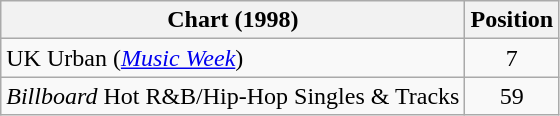<table class="wikitable sortable">
<tr>
<th align="left">Chart (1998)</th>
<th align="center">Position</th>
</tr>
<tr>
<td>UK Urban (<em><a href='#'>Music Week</a></em>)</td>
<td align="center">7</td>
</tr>
<tr>
<td><em>Billboard</em> Hot R&B/Hip-Hop Singles & Tracks</td>
<td align="center">59</td>
</tr>
</table>
